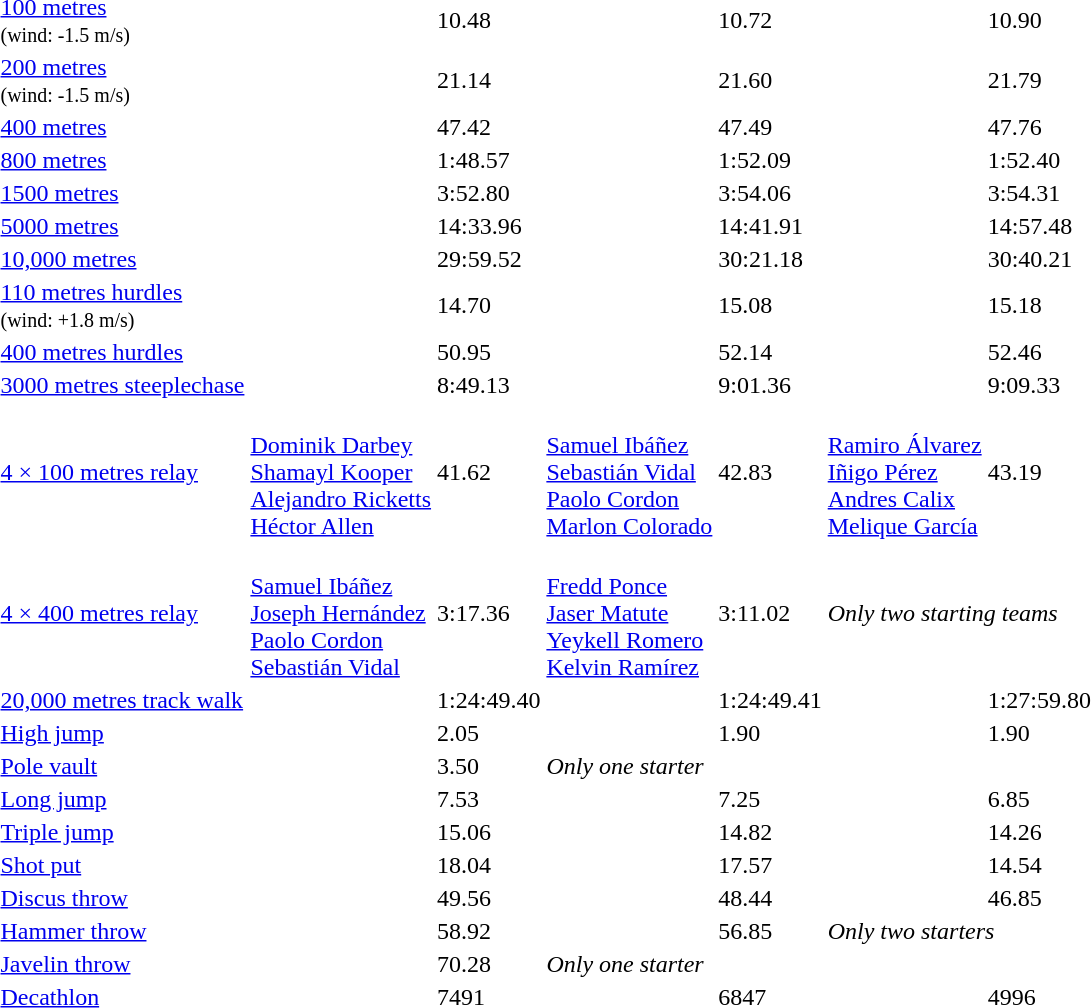<table>
<tr>
<td><a href='#'>100 metres</a><br><small>(wind: -1.5 m/s)</small></td>
<td align=left></td>
<td>10.48</td>
<td align=left></td>
<td>10.72</td>
<td align=left></td>
<td>10.90</td>
</tr>
<tr>
<td><a href='#'>200 metres</a><br><small>(wind: -1.5 m/s)</small></td>
<td align=left></td>
<td>21.14</td>
<td align=left></td>
<td>21.60</td>
<td align=left></td>
<td>21.79</td>
</tr>
<tr>
<td><a href='#'>400 metres</a></td>
<td align=left></td>
<td>47.42</td>
<td align=left></td>
<td>47.49</td>
<td align=left></td>
<td>47.76</td>
</tr>
<tr>
<td><a href='#'>800 metres</a></td>
<td align=left></td>
<td>1:48.57</td>
<td align=left></td>
<td>1:52.09</td>
<td align=left></td>
<td>1:52.40</td>
</tr>
<tr>
<td><a href='#'>1500 metres</a></td>
<td align=left></td>
<td>3:52.80</td>
<td align=left></td>
<td>3:54.06</td>
<td align=left></td>
<td>3:54.31</td>
</tr>
<tr>
<td><a href='#'>5000 metres</a></td>
<td align=left></td>
<td>14:33.96</td>
<td align=left></td>
<td>14:41.91</td>
<td align=left></td>
<td>14:57.48</td>
</tr>
<tr>
<td><a href='#'>10,000 metres</a></td>
<td align=left></td>
<td>29:59.52</td>
<td align=left></td>
<td>30:21.18</td>
<td align=left></td>
<td>30:40.21</td>
</tr>
<tr>
<td><a href='#'>110 metres hurdles</a><br><small>(wind: +1.8 m/s)</small></td>
<td align=left></td>
<td>14.70</td>
<td align=left></td>
<td>15.08</td>
<td align=left></td>
<td>15.18</td>
</tr>
<tr>
<td><a href='#'>400 metres hurdles</a></td>
<td align=left></td>
<td>50.95</td>
<td align=left></td>
<td>52.14</td>
<td align=left></td>
<td>52.46</td>
</tr>
<tr>
<td><a href='#'>3000 metres steeplechase</a></td>
<td align=left></td>
<td>8:49.13 </td>
<td align=left></td>
<td>9:01.36</td>
<td align=left></td>
<td>9:09.33</td>
</tr>
<tr>
<td><a href='#'>4 × 100 metres relay</a></td>
<td> <br> <a href='#'>Dominik Darbey</a> <br> <a href='#'>Shamayl Kooper</a> <br> <a href='#'>Alejandro Ricketts</a> <br> <a href='#'>Héctor Allen</a></td>
<td>41.62</td>
<td> <br> <a href='#'>Samuel Ibáñez</a> <br> <a href='#'>Sebastián Vidal</a> <br> <a href='#'>Paolo Cordon</a> <br> <a href='#'>Marlon Colorado</a></td>
<td>42.83</td>
<td> <br> <a href='#'>Ramiro Álvarez</a> <br> <a href='#'>Iñigo Pérez</a> <br> <a href='#'>Andres Calix</a> <br> <a href='#'>Melique García</a></td>
<td>43.19</td>
</tr>
<tr>
<td><a href='#'>4 × 400 metres relay</a></td>
<td> <br> <a href='#'>Samuel Ibáñez</a> <br> <a href='#'>Joseph Hernández</a> <br> <a href='#'>Paolo Cordon</a> <br> <a href='#'>Sebastián Vidal</a></td>
<td>3:17.36</td>
<td> <br> <a href='#'>Fredd Ponce</a> <br> <a href='#'>Jaser Matute</a> <br> <a href='#'>Yeykell Romero</a> <br> <a href='#'>Kelvin Ramírez</a></td>
<td>3:11.02</td>
<td colspan=2><em>Only two starting teams</em></td>
</tr>
<tr>
<td><a href='#'>20,000 metres track walk</a></td>
<td align=left></td>
<td>1:24:49.40 </td>
<td align=left></td>
<td>1:24:49.41</td>
<td align=left></td>
<td>1:27:59.80</td>
</tr>
<tr>
<td><a href='#'>High jump</a></td>
<td align=left></td>
<td>2.05</td>
<td align=left></td>
<td>1.90</td>
<td align=left></td>
<td>1.90</td>
</tr>
<tr>
<td><a href='#'>Pole vault</a></td>
<td align=left></td>
<td>3.50</td>
<td colspan=4><em>Only one starter</em></td>
</tr>
<tr>
<td><a href='#'>Long jump</a></td>
<td align=left></td>
<td>7.53</td>
<td align=left></td>
<td>7.25</td>
<td align=left></td>
<td>6.85</td>
</tr>
<tr>
<td><a href='#'>Triple jump</a></td>
<td align=left></td>
<td>15.06</td>
<td align=left></td>
<td>14.82</td>
<td align=left></td>
<td>14.26</td>
</tr>
<tr>
<td><a href='#'>Shot put</a></td>
<td align=left></td>
<td>18.04</td>
<td align=left></td>
<td>17.57</td>
<td align=left></td>
<td>14.54</td>
</tr>
<tr>
<td><a href='#'>Discus throw</a></td>
<td align=left></td>
<td>49.56</td>
<td align=left></td>
<td>48.44</td>
<td align=left></td>
<td>46.85</td>
</tr>
<tr>
<td><a href='#'>Hammer throw</a></td>
<td align=left></td>
<td>58.92</td>
<td align=left></td>
<td>56.85</td>
<td colspan=2><em>Only two starters</em></td>
</tr>
<tr>
<td><a href='#'>Javelin throw</a></td>
<td align=left></td>
<td>70.28</td>
<td colspan=4><em>Only one starter</em></td>
</tr>
<tr>
<td><a href='#'>Decathlon</a></td>
<td align=left></td>
<td>7491 </td>
<td align=left></td>
<td>6847</td>
<td align=left></td>
<td>4996</td>
</tr>
</table>
